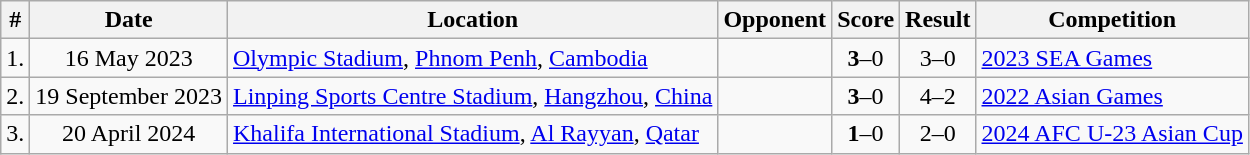<table class="wikitable">
<tr>
<th>#</th>
<th>Date</th>
<th>Location</th>
<th>Opponent</th>
<th>Score</th>
<th>Result</th>
<th>Competition</th>
</tr>
<tr>
<td align="center">1.</td>
<td align="center">16 May 2023</td>
<td><a href='#'>Olympic Stadium</a>, <a href='#'>Phnom Penh</a>, <a href='#'>Cambodia</a></td>
<td></td>
<td align="center"><strong>3</strong>–0</td>
<td align="center">3–0</td>
<td><a href='#'>2023 SEA Games</a></td>
</tr>
<tr>
<td align="center">2.</td>
<td align="center">19 September 2023</td>
<td><a href='#'>Linping Sports Centre Stadium</a>, <a href='#'>Hangzhou</a>, <a href='#'>China</a></td>
<td></td>
<td align="center"><strong>3</strong>–0</td>
<td align="center">4–2</td>
<td><a href='#'>2022 Asian Games</a></td>
</tr>
<tr>
<td align="center">3.</td>
<td align="center">20 April 2024</td>
<td><a href='#'>Khalifa International Stadium</a>, <a href='#'>Al Rayyan</a>, <a href='#'>Qatar</a></td>
<td></td>
<td align="center"><strong>1</strong>–0</td>
<td align="center">2–0</td>
<td><a href='#'>2024 AFC U-23 Asian Cup</a></td>
</tr>
</table>
